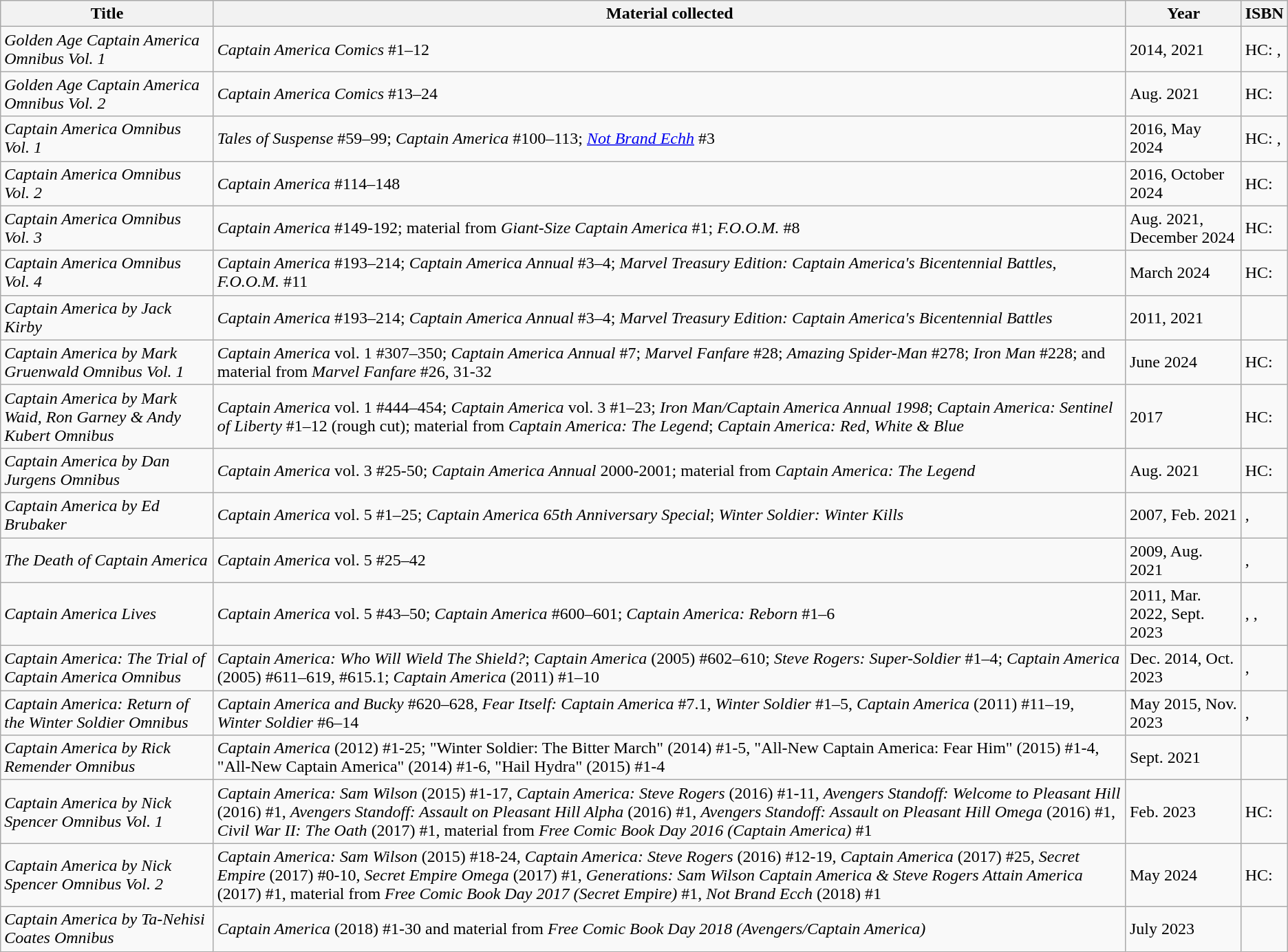<table class="wikitable sortable">
<tr>
<th>Title</th>
<th>Material collected</th>
<th>Year</th>
<th>ISBN</th>
</tr>
<tr>
<td><em>Golden Age Captain America Omnibus Vol. 1</em></td>
<td><em>Captain America Comics</em> #1–12</td>
<td>2014, 2021</td>
<td>HC: , </td>
</tr>
<tr>
<td><em>Golden Age Captain America Omnibus Vol. 2</em></td>
<td><em>Captain America Comics</em> #13–24</td>
<td>Aug. 2021</td>
<td>HC: </td>
</tr>
<tr>
<td><em>Captain America Omnibus Vol. 1</em></td>
<td><em>Tales of Suspense</em> #59–99; <em>Captain America</em> #100–113; <em><a href='#'>Not Brand Echh</a></em> #3</td>
<td>2016, May 2024</td>
<td>HC: , </td>
</tr>
<tr>
<td><em>Captain America Omnibus Vol. 2 </em></td>
<td><em>Captain America</em> #114–148</td>
<td>2016, October 2024</td>
<td>HC: </td>
</tr>
<tr>
<td><em>Captain America Omnibus Vol. 3 </em></td>
<td><em>Captain America</em> #149-192; material from <em>Giant-Size Captain America</em> #1; <em>F.O.O.M.</em> #8</td>
<td>Aug. 2021, December 2024</td>
<td>HC: </td>
</tr>
<tr>
<td><em>Captain America Omnibus Vol. 4</em></td>
<td><em>Captain America</em> #193–214; <em>Captain America Annual</em> #3–4; <em>Marvel Treasury Edition: Captain America's Bicentennial Battles</em>, <em>F.O.O.M.</em> #11</td>
<td>March 2024</td>
<td>HC: </td>
</tr>
<tr>
<td><em>Captain America by Jack Kirby</em></td>
<td><em>Captain America</em> #193–214; <em>Captain America Annual</em> #3–4; <em>Marvel Treasury Edition: Captain America's Bicentennial Battles</em></td>
<td>2011, 2021</td>
<td> </td>
</tr>
<tr>
<td><em>Captain America by Mark Gruenwald Omnibus Vol. 1</em></td>
<td><em>Captain America</em> vol. 1 #307–350; <em>Captain America Annual</em> #7; <em>Marvel Fanfare</em> #28; <em>Amazing Spider-Man</em> #278; <em>Iron Man</em> #228; and material from <em>Marvel Fanfare</em> #26, 31-32</td>
<td>June 2024</td>
<td>HC: </td>
</tr>
<tr>
<td><em>Captain America by Mark Waid, Ron Garney & Andy Kubert Omnibus</em></td>
<td><em>Captain America</em> vol. 1 #444–454; <em>Captain America</em> vol. 3 #1–23; <em>Iron Man/Captain America Annual 1998</em>; <em>Captain America: Sentinel of Liberty</em> #1–12 (rough cut); material from <em>Captain America: The Legend</em>; <em>Captain America: Red, White & Blue</em></td>
<td>2017</td>
<td>HC: </td>
</tr>
<tr>
<td><em>Captain America by Dan Jurgens Omnibus</em></td>
<td><em>Captain America</em> vol. 3 #25-50; <em>Captain America Annual</em> 2000-2001; material from <em>Captain America: The Legend</em></td>
<td>Aug. 2021</td>
<td>HC: </td>
</tr>
<tr>
<td><em>Captain America by Ed Brubaker</em></td>
<td><em>Captain America</em> vol. 5 #1–25; <em>Captain America 65th Anniversary Special</em>; <em>Winter Soldier: Winter Kills</em></td>
<td>2007, Feb. 2021</td>
<td>, </td>
</tr>
<tr>
<td><em>The Death of Captain America</em></td>
<td><em>Captain America</em> vol. 5 #25–42</td>
<td>2009, Aug. 2021</td>
<td>, </td>
</tr>
<tr>
<td><em>Captain America Lives</em></td>
<td><em>Captain America</em> vol. 5 #43–50; <em>Captain America</em> #600–601; <em>Captain America: Reborn</em> #1–6</td>
<td>2011, Mar. 2022, Sept. 2023</td>
<td>, , </td>
</tr>
<tr>
<td><em>Captain America: The Trial of Captain America Omnibus</em></td>
<td><em>Captain America: Who Will Wield The Shield?</em>; <em>Captain America</em> (2005) #602–610; <em>Steve Rogers: Super-Soldier</em> #1–4; <em>Captain America</em> (2005) #611–619, #615.1; <em>Captain America</em> (2011) #1–10</td>
<td>Dec. 2014, Oct. 2023</td>
<td>, </td>
</tr>
<tr>
<td><em>Captain America: Return of the Winter Soldier Omnibus</em></td>
<td><em>Captain America and Bucky</em> #620–628, <em>Fear Itself: Captain America</em> #7.1, <em>Winter Soldier</em> #1–5, <em>Captain America</em> (2011) #11–19, <em>Winter Soldier</em> #6–14</td>
<td>May 2015, Nov. 2023</td>
<td>, </td>
</tr>
<tr>
<td><em>Captain America by Rick Remender Omnibus</em></td>
<td><em>Captain America</em> (2012) #1-25; "Winter Soldier: The Bitter March" (2014) #1-5, "All-New Captain America: Fear Him" (2015) #1-4, "All-New Captain America" (2014) #1-6, "Hail Hydra" (2015) #1-4</td>
<td>Sept. 2021</td>
<td></td>
</tr>
<tr>
<td><em>Captain America by Nick Spencer Omnibus Vol. 1</em></td>
<td><em>Captain America: Sam Wilson</em> (2015) #1-17, <em>Captain America: Steve Rogers</em> (2016) #1-11, <em>Avengers Standoff: Welcome to Pleasant Hill</em> (2016) #1, <em>Avengers Standoff: Assault on Pleasant Hill Alpha</em> (2016) #1, <em>Avengers Standoff: Assault on Pleasant Hill Omega</em> (2016) #1, <em>Civil War II: The Oath</em> (2017) #1, material from <em>Free Comic Book Day 2016 (Captain America)</em> #1</td>
<td>Feb. 2023</td>
<td>HC: </td>
</tr>
<tr>
<td><em>Captain America by Nick Spencer Omnibus Vol. 2</em></td>
<td><em>Captain America: Sam Wilson</em> (2015) #18-24, <em>Captain America: Steve Rogers</em> (2016) #12-19, <em>Captain America</em> (2017) #25, <em>Secret Empire</em> (2017) #0-10, <em>Secret Empire Omega</em> (2017) #1, <em>Generations: Sam Wilson Captain America & Steve Rogers Attain America</em> (2017) #1, material from <em>Free Comic Book Day 2017 (Secret Empire)</em> #1, <em>Not Brand Ecch</em> (2018) #1</td>
<td>May 2024</td>
<td>HC: </td>
</tr>
<tr>
<td><em>Captain America by Ta-Nehisi Coates Omnibus</em></td>
<td><em>Captain America</em> (2018) #1-30 and material from <em>Free Comic Book Day 2018 (Avengers/Captain America)</em></td>
<td>July 2023</td>
<td></td>
</tr>
</table>
